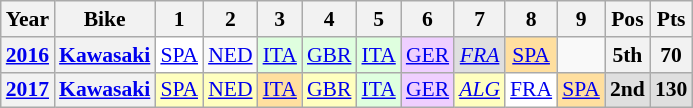<table class="wikitable" style="text-align:center; font-size:90%">
<tr>
<th>Year</th>
<th>Bike</th>
<th>1</th>
<th>2</th>
<th>3</th>
<th>4</th>
<th>5</th>
<th>6</th>
<th>7</th>
<th>8</th>
<th>9</th>
<th>Pos</th>
<th>Pts</th>
</tr>
<tr>
<th><a href='#'>2016</a></th>
<th><a href='#'>Kawasaki</a></th>
<td style="background:#ffffff;"><a href='#'>SPA</a><br></td>
<td style="background:#;"><a href='#'>NED</a><br></td>
<td style="background:#dfffdf;"><a href='#'>ITA</a><br></td>
<td style="background:#dfffdf;"><a href='#'>GBR</a><br></td>
<td style="background:#dfffdf;"><a href='#'>ITA</a><br></td>
<td style="background:#efcfff;"><a href='#'>GER</a><br></td>
<td style="background:#dfdfdf;"><em><a href='#'>FRA</a></em><br></td>
<td style="background:#ffdf9f;"><a href='#'>SPA</a><br></td>
<td></td>
<th style="background:#;">5th</th>
<th style="background:#;">70</th>
</tr>
<tr>
<th><a href='#'>2017</a></th>
<th><a href='#'>Kawasaki</a></th>
<td style="background:#ffffbf;"><a href='#'>SPA</a><br></td>
<td style="background:#ffffbf;"><a href='#'>NED</a><br></td>
<td style="background:#ffdf9f;"><a href='#'>ITA</a><br></td>
<td style="background:#ffffbf;"><a href='#'>GBR</a><br></td>
<td style="background:#dfffdf;"><a href='#'>ITA</a><br></td>
<td style="background:#efcfff;"><a href='#'>GER</a><br></td>
<td style="background:#ffffbf;"><em><a href='#'>ALG</a></em><br></td>
<td style="background:#ffffff;"><a href='#'>FRA</a><br></td>
<td style="background:#ffdf9f;"><a href='#'>SPA</a><br></td>
<th style="background:#dfdfdf;">2nd</th>
<th style="background:#dfdfdf;">130</th>
</tr>
</table>
